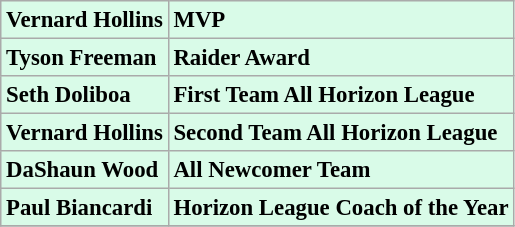<table class="wikitable" style="background:#d9fbe8; font-size:95%;">
<tr>
<td><strong>Vernard Hollins</strong></td>
<td><strong>MVP</strong></td>
</tr>
<tr>
<td><strong>Tyson Freeman</strong></td>
<td><strong>Raider Award</strong></td>
</tr>
<tr>
<td><strong>Seth Doliboa</strong></td>
<td><strong>First Team All Horizon League</strong></td>
</tr>
<tr>
<td><strong>Vernard Hollins</strong></td>
<td><strong>Second Team All Horizon League</strong></td>
</tr>
<tr>
<td><strong>DaShaun Wood</strong></td>
<td><strong>All Newcomer Team</strong></td>
</tr>
<tr>
<td><strong>Paul Biancardi</strong></td>
<td><strong>Horizon League Coach of the Year</strong></td>
</tr>
<tr>
</tr>
</table>
